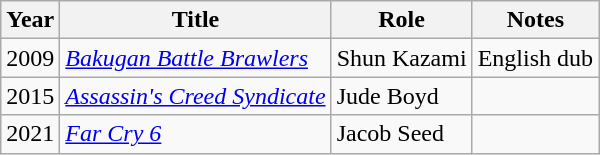<table class="wikitable sortable">
<tr>
<th>Year</th>
<th>Title</th>
<th>Role</th>
<th class="unsortable">Notes</th>
</tr>
<tr>
<td>2009</td>
<td><em><a href='#'>Bakugan Battle Brawlers</a></em></td>
<td>Shun Kazami</td>
<td>English dub</td>
</tr>
<tr>
<td>2015</td>
<td><em><a href='#'>Assassin's Creed Syndicate</a></em></td>
<td>Jude Boyd</td>
<td></td>
</tr>
<tr>
<td>2021</td>
<td><em><a href='#'>Far Cry 6</a></em></td>
<td>Jacob Seed</td>
<td></td>
</tr>
</table>
